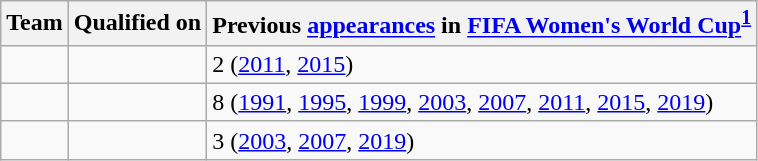<table class="wikitable sortable">
<tr>
<th>Team</th>
<th>Qualified on</th>
<th data-sort-type="number">Previous <a href='#'>appearances</a> in <a href='#'>FIFA Women's World Cup</a><sup><a href='#'>1</a></sup></th>
</tr>
<tr>
<td></td>
<td></td>
<td>2 (<a href='#'>2011</a>, <a href='#'>2015</a>)</td>
</tr>
<tr>
<td></td>
<td></td>
<td>8 (<a href='#'>1991</a>, <a href='#'>1995</a>, <a href='#'>1999</a>, <a href='#'>2003</a>, <a href='#'>2007</a>, <a href='#'>2011</a>, <a href='#'>2015</a>, <a href='#'>2019</a>)</td>
</tr>
<tr>
<td></td>
<td></td>
<td>3 (<a href='#'>2003</a>, <a href='#'>2007</a>, <a href='#'>2019</a>)</td>
</tr>
</table>
